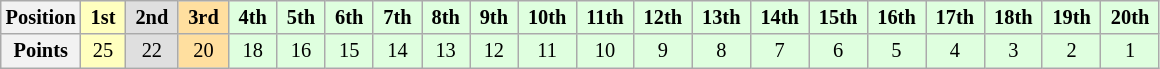<table class="wikitable" style="font-size:85%; text-align:center">
<tr>
<th>Position</th>
<td style="background:#ffffbf;"> <strong>1st</strong> </td>
<td style="background:#dfdfdf;"> <strong>2nd</strong> </td>
<td style="background:#ffdf9f;"> <strong>3rd</strong> </td>
<td style="background:#dfffdf;"> <strong>4th</strong> </td>
<td style="background:#dfffdf;"> <strong>5th</strong> </td>
<td style="background:#dfffdf;"> <strong>6th</strong> </td>
<td style="background:#dfffdf;"> <strong>7th</strong> </td>
<td style="background:#dfffdf;"> <strong>8th</strong> </td>
<td style="background:#dfffdf;"> <strong>9th</strong> </td>
<td style="background:#dfffdf;"> <strong>10th</strong> </td>
<td style="background:#dfffdf;"> <strong>11th</strong> </td>
<td style="background:#dfffdf;"> <strong>12th</strong> </td>
<td style="background:#dfffdf;"> <strong>13th</strong> </td>
<td style="background:#dfffdf;"> <strong>14th</strong> </td>
<td style="background:#dfffdf;"> <strong>15th</strong> </td>
<td style="background:#dfffdf;"> <strong>16th</strong> </td>
<td style="background:#dfffdf;"> <strong>17th</strong> </td>
<td style="background:#dfffdf;"> <strong>18th</strong> </td>
<td style="background:#dfffdf;"> <strong>19th</strong> </td>
<td style="background:#dfffdf;"> <strong>20th</strong> </td>
</tr>
<tr>
<th>Points</th>
<td style="background:#ffffbf;">25</td>
<td style="background:#dfdfdf;">22</td>
<td style="background:#ffdf9f;">20</td>
<td style="background:#dfffdf;">18</td>
<td style="background:#dfffdf;">16</td>
<td style="background:#dfffdf;">15</td>
<td style="background:#dfffdf;">14</td>
<td style="background:#dfffdf;">13</td>
<td style="background:#dfffdf;">12</td>
<td style="background:#dfffdf;">11</td>
<td style="background:#dfffdf;">10</td>
<td style="background:#dfffdf;">9</td>
<td style="background:#dfffdf;">8</td>
<td style="background:#dfffdf;">7</td>
<td style="background:#dfffdf;">6</td>
<td style="background:#dfffdf;">5</td>
<td style="background:#dfffdf;">4</td>
<td style="background:#dfffdf;">3</td>
<td style="background:#dfffdf;">2</td>
<td style="background:#dfffdf;">1</td>
</tr>
</table>
